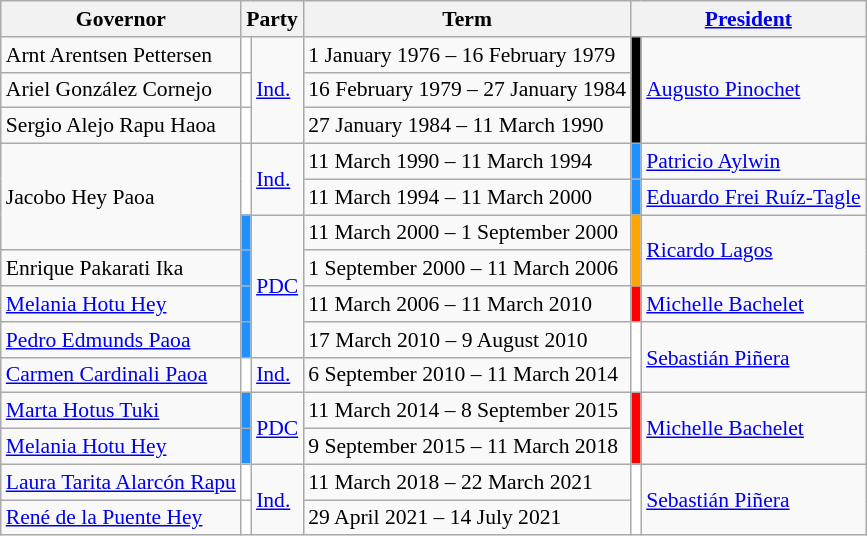<table class="wikitable" style="font-size:90%;">
<tr>
<th>Governor</th>
<th colspan="2">Party</th>
<th>Term</th>
<th colspan="2"><a href='#'>President</a></th>
</tr>
<tr>
<td>Arnt Arentsen Pettersen</td>
<td bgcolor="white"></td>
<td rowspan="3"><a href='#'>Ind.</a></td>
<td>1 January 1976 – 16 February 1979</td>
<td rowspan="3" style="background:black"></td>
<td rowspan="3"><a href='#'>Augusto Pinochet</a></td>
</tr>
<tr>
<td>Ariel González Cornejo</td>
<td bgcolor="white"></td>
<td>16 February 1979 – 27 January 1984</td>
</tr>
<tr>
<td>Sergio Alejo Rapu Haoa</td>
<td bgcolor="white"></td>
<td>27 January 1984 – 11 March 1990</td>
</tr>
<tr>
<td rowspan="3">Jacobo Hey Paoa</td>
<td rowspan="2" bgcolor="white"></td>
<td rowspan="2"><a href='#'>Ind.</a></td>
<td>11 March 1990 – 11 March 1994</td>
<td style="background:dodgerblue"></td>
<td><a href='#'>Patricio Aylwin</a></td>
</tr>
<tr>
<td>11 March 1994 – 11 March 2000</td>
<td style="background:dodgerblue"></td>
<td><a href='#'>Eduardo Frei Ruíz-Tagle</a></td>
</tr>
<tr>
<td bgcolor="dodgerblue"></td>
<td rowspan="4"><a href='#'>PDC</a></td>
<td>11 March 2000 – 1 September 2000</td>
<td rowspan="2" style="background:#ffa500"></td>
<td rowspan="2"><a href='#'>Ricardo Lagos</a></td>
</tr>
<tr>
<td>Enrique Pakarati Ika</td>
<td bgcolor="dodgerblue"></td>
<td>1 September 2000 – 11 March 2006</td>
</tr>
<tr>
<td><a href='#'>Melania Hotu Hey</a></td>
<td bgcolor="dodgerblue"></td>
<td>11 March 2006 – 11 March 2010</td>
<td style="background:#ff0000"></td>
<td><a href='#'>Michelle Bachelet</a></td>
</tr>
<tr>
<td><a href='#'>Pedro Edmunds Paoa</a></td>
<td bgcolor="dodgerblue"></td>
<td>17 March 2010 – 9 August 2010</td>
<td rowspan="2" style="background:white"></td>
<td rowspan="2"><a href='#'>Sebastián Piñera</a></td>
</tr>
<tr>
<td><a href='#'>Carmen Cardinali Paoa</a></td>
<td bgcolor="white"></td>
<td><a href='#'>Ind.</a></td>
<td>6 September 2010 – 11 March 2014</td>
</tr>
<tr>
<td><a href='#'>Marta Hotus Tuki</a></td>
<td bgcolor="dodgerblue"></td>
<td rowspan="2"><a href='#'>PDC</a></td>
<td>11 March 2014 – 8 September 2015</td>
<td rowspan="2" style="background:#ff0000"></td>
<td rowspan="2"><a href='#'>Michelle Bachelet</a></td>
</tr>
<tr>
<td><a href='#'>Melania Hotu Hey</a></td>
<td bgcolor="dodgerblue"></td>
<td>9 September 2015 – 11 March 2018</td>
</tr>
<tr>
<td><a href='#'>Laura Tarita Alarcón Rapu</a></td>
<td bgcolor="white"></td>
<td rowspan="2"><a href='#'>Ind.</a></td>
<td>11 March 2018 – 22 March 2021</td>
<td rowspan="2" style="background:white"></td>
<td rowspan="2"><a href='#'>Sebastián Piñera</a></td>
</tr>
<tr>
<td><a href='#'>René de la Puente Hey</a></td>
<td bgcolor="white"></td>
<td>29 April 2021 – 14 July 2021</td>
</tr>
</table>
